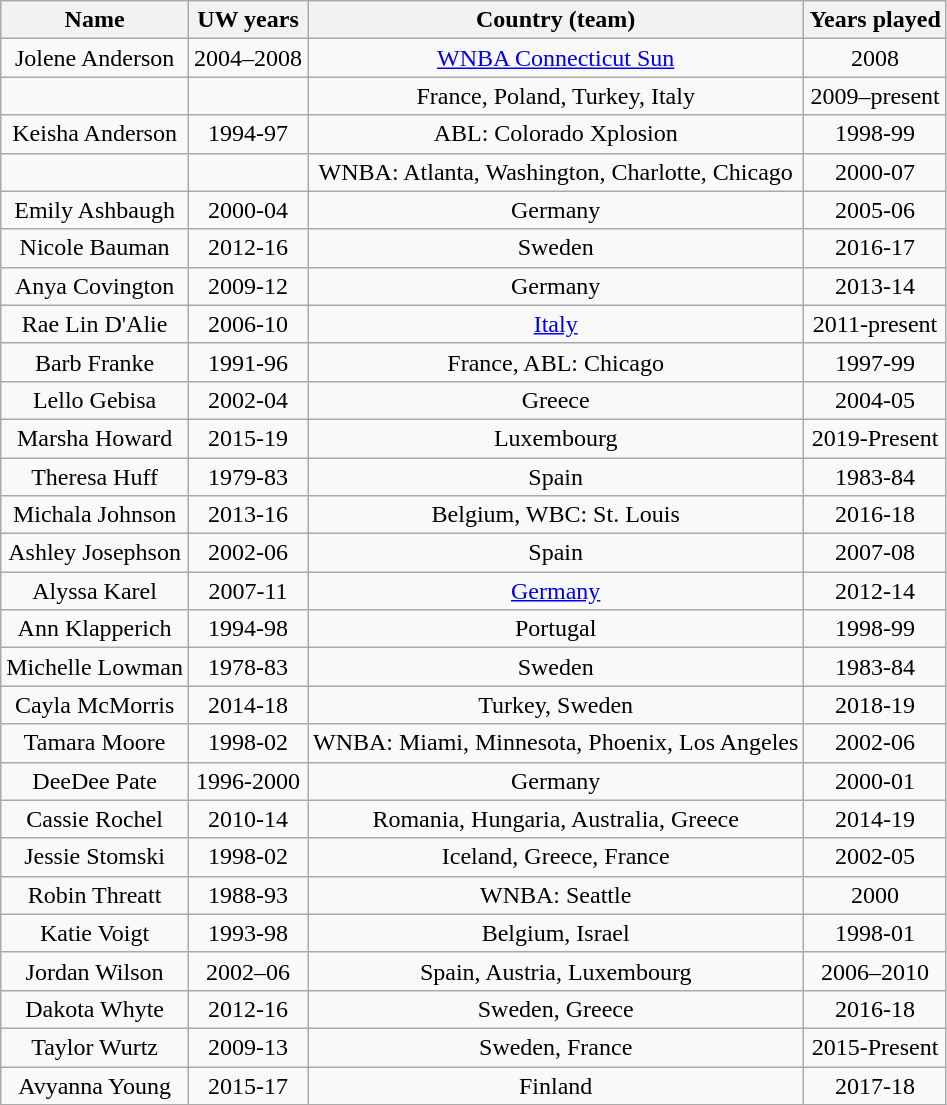<table class="wikitable" style="text-align:center">
<tr>
<th>Name</th>
<th>UW years</th>
<th>Country (team)</th>
<th>Years played</th>
</tr>
<tr>
<td>Jolene Anderson</td>
<td>2004–2008</td>
<td><a href='#'>WNBA Connecticut Sun</a></td>
<td>2008</td>
</tr>
<tr>
<td></td>
<td></td>
<td>France, Poland, Turkey, Italy</td>
<td>2009–present</td>
</tr>
<tr>
<td>Keisha Anderson</td>
<td>1994-97</td>
<td>ABL: Colorado Xplosion</td>
<td>1998-99</td>
</tr>
<tr>
<td></td>
<td></td>
<td>WNBA: Atlanta, Washington, Charlotte, Chicago</td>
<td>2000-07</td>
</tr>
<tr>
<td>Emily Ashbaugh</td>
<td>2000-04</td>
<td>Germany</td>
<td>2005-06</td>
</tr>
<tr>
<td>Nicole Bauman</td>
<td>2012-16</td>
<td>Sweden</td>
<td>2016-17</td>
</tr>
<tr>
<td>Anya Covington</td>
<td>2009-12</td>
<td>Germany</td>
<td>2013-14</td>
</tr>
<tr>
<td>Rae Lin D'Alie</td>
<td>2006-10</td>
<td><a href='#'>Italy</a></td>
<td>2011-present</td>
</tr>
<tr>
<td>Barb Franke</td>
<td>1991-96</td>
<td>France, ABL: Chicago</td>
<td>1997-99</td>
</tr>
<tr>
<td>Lello Gebisa</td>
<td>2002-04</td>
<td>Greece</td>
<td>2004-05</td>
</tr>
<tr>
<td>Marsha Howard</td>
<td>2015-19</td>
<td>Luxembourg</td>
<td>2019-Present</td>
</tr>
<tr>
<td>Theresa Huff</td>
<td>1979-83</td>
<td>Spain</td>
<td>1983-84</td>
</tr>
<tr>
<td>Michala Johnson</td>
<td>2013-16</td>
<td>Belgium, WBC: St. Louis</td>
<td>2016-18</td>
</tr>
<tr>
<td>Ashley Josephson</td>
<td>2002-06</td>
<td>Spain</td>
<td>2007-08</td>
</tr>
<tr>
<td>Alyssa Karel</td>
<td>2007-11</td>
<td><a href='#'>Germany</a></td>
<td>2012-14</td>
</tr>
<tr>
<td>Ann Klapperich</td>
<td>1994-98</td>
<td>Portugal</td>
<td>1998-99</td>
</tr>
<tr>
<td>Michelle Lowman</td>
<td>1978-83</td>
<td>Sweden</td>
<td>1983-84</td>
</tr>
<tr>
<td>Cayla McMorris</td>
<td>2014-18</td>
<td>Turkey, Sweden</td>
<td>2018-19</td>
</tr>
<tr>
<td>Tamara Moore</td>
<td>1998-02</td>
<td>WNBA: Miami, Minnesota, Phoenix, Los Angeles</td>
<td>2002-06</td>
</tr>
<tr>
<td>DeeDee Pate</td>
<td>1996-2000</td>
<td>Germany</td>
<td>2000-01</td>
</tr>
<tr>
<td>Cassie Rochel</td>
<td>2010-14</td>
<td>Romania, Hungaria, Australia, Greece</td>
<td>2014-19</td>
</tr>
<tr>
<td>Jessie Stomski</td>
<td>1998-02</td>
<td>Iceland, Greece, France</td>
<td>2002-05</td>
</tr>
<tr>
<td>Robin Threatt</td>
<td>1988-93</td>
<td>WNBA: Seattle</td>
<td>2000</td>
</tr>
<tr>
<td>Katie Voigt</td>
<td>1993-98</td>
<td>Belgium, Israel</td>
<td>1998-01</td>
</tr>
<tr>
<td>Jordan Wilson</td>
<td>2002–06</td>
<td>Spain, Austria, Luxembourg</td>
<td>2006–2010</td>
</tr>
<tr>
<td>Dakota Whyte</td>
<td>2012-16</td>
<td>Sweden, Greece</td>
<td>2016-18</td>
</tr>
<tr>
<td>Taylor Wurtz</td>
<td>2009-13</td>
<td>Sweden, France</td>
<td>2015-Present</td>
</tr>
<tr>
<td>Avyanna Young</td>
<td>2015-17</td>
<td>Finland</td>
<td>2017-18</td>
</tr>
</table>
